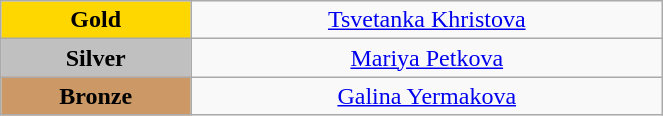<table class="wikitable" style="text-align:center; " width="35%">
<tr>
<td bgcolor="gold"><strong>Gold</strong></td>
<td><a href='#'>Tsvetanka Khristova</a><br>  <small><em></em></small></td>
</tr>
<tr>
<td bgcolor="silver"><strong>Silver</strong></td>
<td><a href='#'>Mariya Petkova</a><br>  <small><em></em></small></td>
</tr>
<tr>
<td bgcolor="CC9966"><strong>Bronze</strong></td>
<td><a href='#'>Galina Yermakova</a><br>  <small><em></em></small></td>
</tr>
</table>
